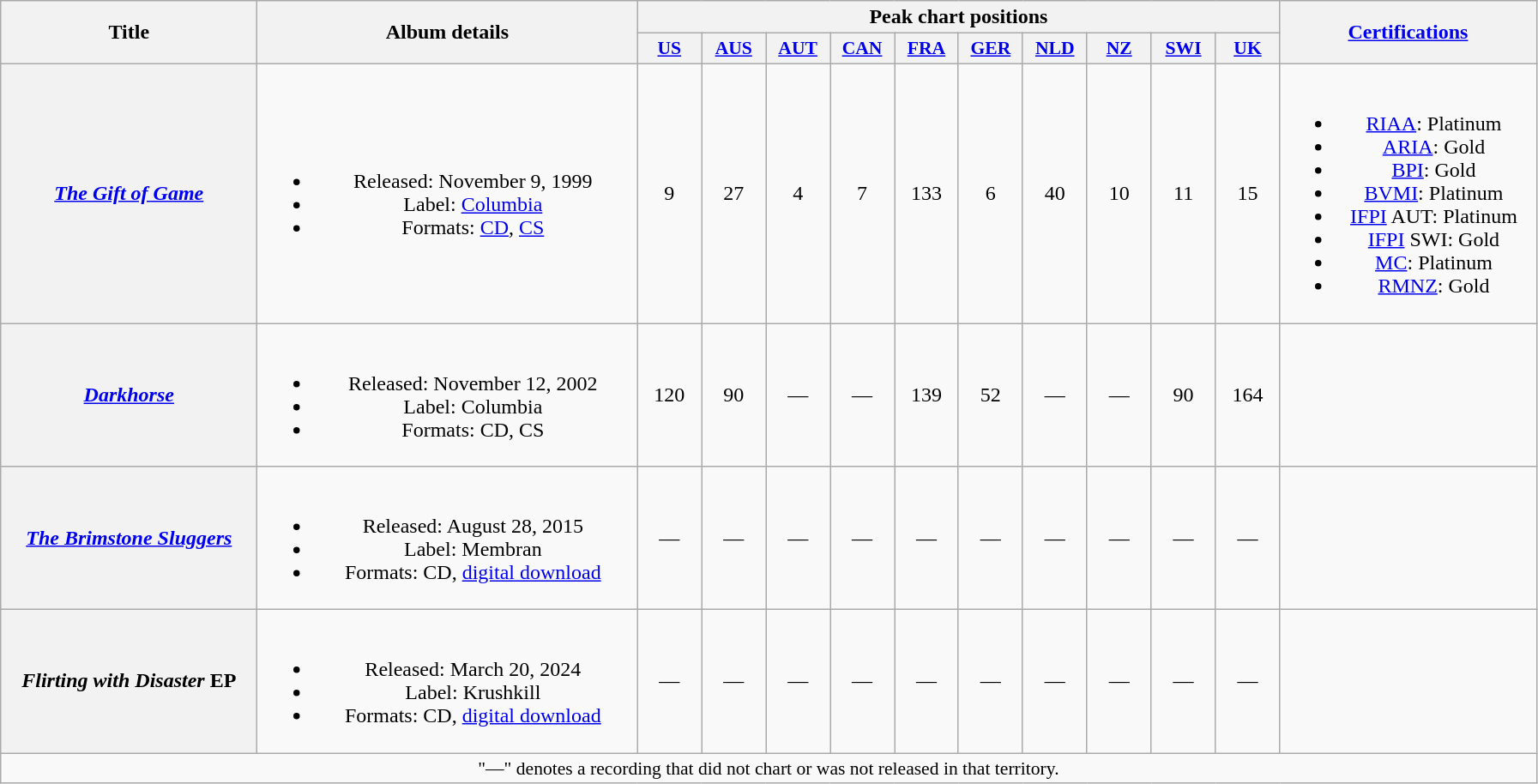<table class="wikitable plainrowheaders" style="text-align:center;">
<tr>
<th scope="col" rowspan="2" style="width:12em;">Title</th>
<th scope="col" rowspan="2" style="width:18em;">Album details</th>
<th scope="col" colspan="10">Peak chart positions</th>
<th scope="col" rowspan="2" style="width:12em;"><a href='#'>Certifications</a></th>
</tr>
<tr>
<th scope="col" style="width:3em;font-size:90%;"><a href='#'>US</a><br></th>
<th scope="col" style="width:3em;font-size:90%;"><a href='#'>AUS</a><br></th>
<th scope="col" style="width:3em;font-size:90%;"><a href='#'>AUT</a><br></th>
<th scope="col" style="width:3em;font-size:90%;"><a href='#'>CAN</a><br></th>
<th scope="col" style="width:3em;font-size:90%;"><a href='#'>FRA</a><br></th>
<th scope="col" style="width:3em;font-size:90%;"><a href='#'>GER</a><br></th>
<th scope="col" style="width:3em;font-size:90%;"><a href='#'>NLD</a><br></th>
<th scope="col" style="width:3em;font-size:90%;"><a href='#'>NZ</a><br></th>
<th scope="col" style="width:3em;font-size:90%;"><a href='#'>SWI</a><br></th>
<th scope="col" style="width:3em;font-size:90%;"><a href='#'>UK</a><br></th>
</tr>
<tr>
<th scope="row"><em><a href='#'>The Gift of Game</a></em></th>
<td><br><ul><li>Released: November 9, 1999</li><li>Label: <a href='#'>Columbia</a></li><li>Formats: <a href='#'>CD</a>, <a href='#'>CS</a></li></ul></td>
<td>9</td>
<td>27</td>
<td>4</td>
<td>7</td>
<td>133</td>
<td>6</td>
<td>40</td>
<td>10</td>
<td>11</td>
<td>15</td>
<td><br><ul><li><a href='#'>RIAA</a>: Platinum</li><li><a href='#'>ARIA</a>: Gold</li><li><a href='#'>BPI</a>: Gold</li><li><a href='#'>BVMI</a>: Platinum</li><li><a href='#'>IFPI</a> AUT: Platinum</li><li><a href='#'>IFPI</a> SWI: Gold</li><li><a href='#'>MC</a>: Platinum</li><li><a href='#'>RMNZ</a>: Gold</li></ul></td>
</tr>
<tr>
<th scope="row"><em><a href='#'>Darkhorse</a></em></th>
<td><br><ul><li>Released: November 12, 2002</li><li>Label: Columbia</li><li>Formats: CD, CS</li></ul></td>
<td>120</td>
<td>90</td>
<td>—</td>
<td>—</td>
<td>139</td>
<td>52</td>
<td>—</td>
<td>—</td>
<td>90</td>
<td>164</td>
<td></td>
</tr>
<tr>
<th scope="row"><em><a href='#'>The Brimstone Sluggers</a></em></th>
<td><br><ul><li>Released: August 28, 2015</li><li>Label: Membran</li><li>Formats: CD, <a href='#'>digital download</a></li></ul></td>
<td>—</td>
<td>—</td>
<td>—</td>
<td>—</td>
<td>—</td>
<td>—</td>
<td>—</td>
<td>—</td>
<td>—</td>
<td>—</td>
<td></td>
</tr>
<tr>
<th scope="row"><em>Flirting with Disaster</em> EP</th>
<td><br><ul><li>Released: March 20, 2024</li><li>Label: Krushkill</li><li>Formats: CD, <a href='#'>digital download</a></li></ul></td>
<td>—</td>
<td>—</td>
<td>—</td>
<td>—</td>
<td>—</td>
<td>—</td>
<td>—</td>
<td>—</td>
<td>—</td>
<td>—</td>
</tr>
<tr>
<td colspan="15" style="font-size:90%">"—" denotes a recording that did not chart or was not released in that territory.</td>
</tr>
</table>
